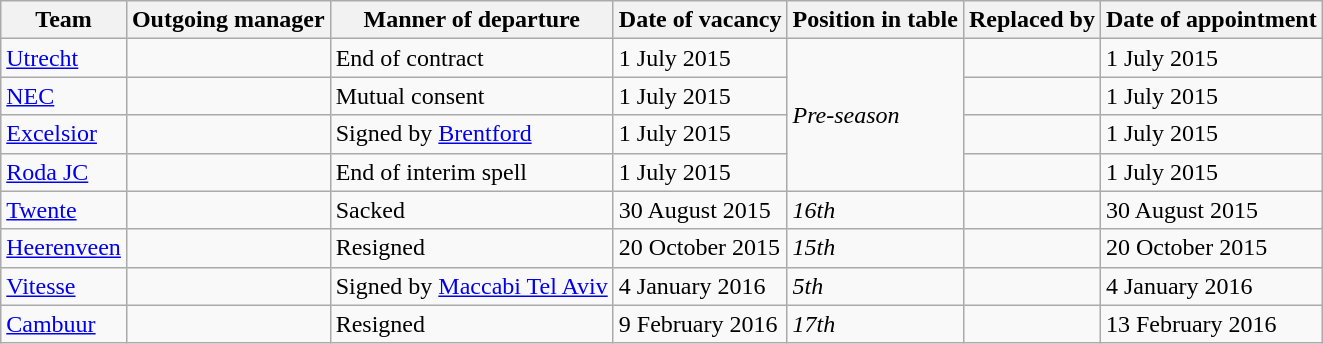<table class="wikitable sortable">
<tr>
<th>Team</th>
<th>Outgoing manager</th>
<th>Manner of departure</th>
<th>Date of vacancy</th>
<th>Position in table</th>
<th>Replaced by</th>
<th>Date of appointment</th>
</tr>
<tr>
<td><a href='#'>Utrecht</a></td>
<td> </td>
<td>End of contract</td>
<td>1 July 2015</td>
<td rowspan="4"><em>Pre-season</em></td>
<td> </td>
<td>1 July 2015</td>
</tr>
<tr>
<td><a href='#'>NEC</a></td>
<td> </td>
<td>Mutual consent</td>
<td>1 July 2015</td>
<td> </td>
<td>1 July 2015</td>
</tr>
<tr>
<td><a href='#'>Excelsior</a></td>
<td> </td>
<td>Signed by <a href='#'>Brentford</a></td>
<td>1 July 2015</td>
<td> </td>
<td>1 July 2015</td>
</tr>
<tr>
<td><a href='#'>Roda JC</a></td>
<td> </td>
<td>End of interim spell</td>
<td>1 July 2015</td>
<td> </td>
<td>1 July 2015</td>
</tr>
<tr>
<td><a href='#'>Twente</a></td>
<td> </td>
<td>Sacked</td>
<td>30 August 2015</td>
<td><em>16th</em></td>
<td> </td>
<td>30 August 2015</td>
</tr>
<tr>
<td><a href='#'>Heerenveen</a></td>
<td> </td>
<td>Resigned</td>
<td>20 October 2015</td>
<td><em>15th</em></td>
<td> </td>
<td>20 October 2015</td>
</tr>
<tr>
<td><a href='#'>Vitesse</a></td>
<td> </td>
<td>Signed by <a href='#'>Maccabi Tel Aviv</a></td>
<td>4 January 2016</td>
<td><em>5th</em></td>
<td> </td>
<td>4 January 2016</td>
</tr>
<tr>
<td><a href='#'>Cambuur</a></td>
<td> </td>
<td>Resigned</td>
<td>9 February 2016</td>
<td><em>17th</em></td>
<td> </td>
<td>13 February 2016</td>
</tr>
</table>
